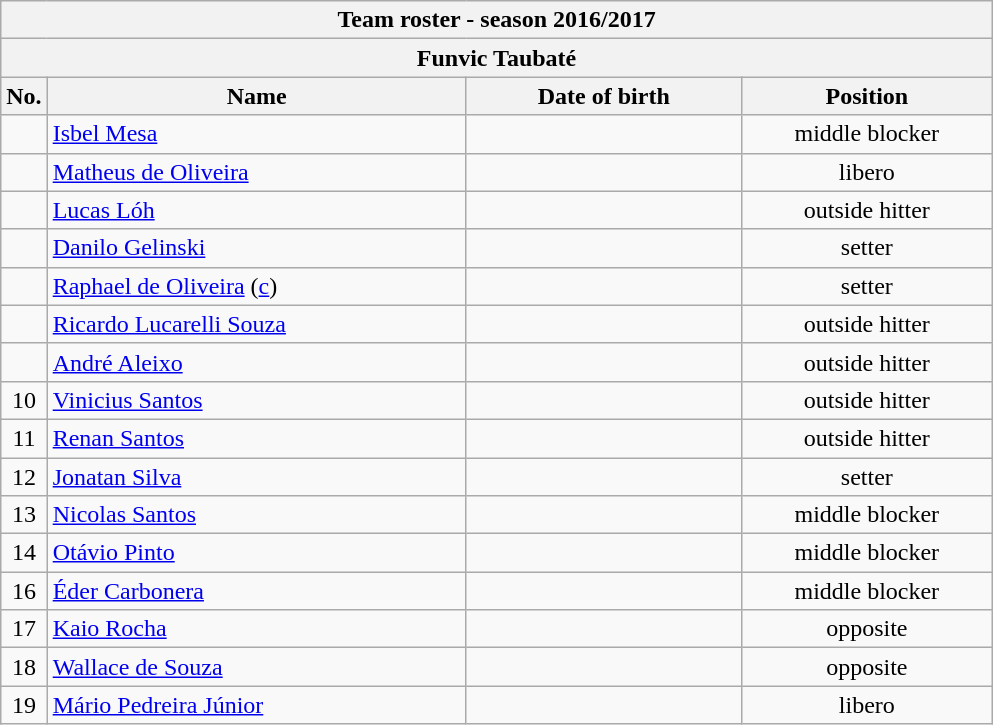<table class="wikitable collapsible collapsed sortable" style="font-size:100%; text-align:center;">
<tr>
<th colspan=6>Team roster - season 2016/2017</th>
</tr>
<tr>
<th colspan=6>Funvic Taubaté</th>
</tr>
<tr>
<th>No.</th>
<th style="width:17em">Name</th>
<th style="width:11em">Date of birth</th>
<th style="width:10em">Position</th>
</tr>
<tr>
<td></td>
<td align=left> <a href='#'>Isbel Mesa</a></td>
<td align=right></td>
<td>middle blocker</td>
</tr>
<tr>
<td></td>
<td align=left> <a href='#'>Matheus de Oliveira</a></td>
<td align=right></td>
<td>libero</td>
</tr>
<tr>
<td></td>
<td align=left> <a href='#'>Lucas Lóh</a></td>
<td align=right></td>
<td>outside hitter</td>
</tr>
<tr>
<td></td>
<td align=left> <a href='#'>Danilo Gelinski</a></td>
<td align=right></td>
<td>setter</td>
</tr>
<tr>
<td></td>
<td align=left> <a href='#'>Raphael de Oliveira</a> (<a href='#'>c</a>)</td>
<td align=right></td>
<td>setter</td>
</tr>
<tr>
<td></td>
<td align=left> <a href='#'>Ricardo Lucarelli Souza</a></td>
<td align=right></td>
<td>outside hitter</td>
</tr>
<tr>
<td></td>
<td align=left> <a href='#'>André Aleixo</a></td>
<td align=right></td>
<td>outside hitter</td>
</tr>
<tr>
<td>10</td>
<td align=left> <a href='#'>Vinicius Santos</a></td>
<td align=right></td>
<td>outside hitter</td>
</tr>
<tr>
<td>11</td>
<td align=left> <a href='#'>Renan Santos</a></td>
<td align=right></td>
<td>outside hitter</td>
</tr>
<tr>
<td>12</td>
<td align=left> <a href='#'>Jonatan Silva</a></td>
<td align=right></td>
<td>setter</td>
</tr>
<tr>
<td>13</td>
<td align=left> <a href='#'>Nicolas Santos</a></td>
<td align=right></td>
<td>middle blocker</td>
</tr>
<tr>
<td>14</td>
<td align=left> <a href='#'>Otávio Pinto</a></td>
<td align=right></td>
<td>middle blocker</td>
</tr>
<tr>
<td>16</td>
<td align=left> <a href='#'>Éder Carbonera</a></td>
<td align=right></td>
<td>middle blocker</td>
</tr>
<tr>
<td>17</td>
<td align=left> <a href='#'>Kaio Rocha</a></td>
<td align=right></td>
<td>opposite</td>
</tr>
<tr>
<td>18</td>
<td align=left> <a href='#'>Wallace de Souza</a></td>
<td align=right></td>
<td>opposite</td>
</tr>
<tr>
<td>19</td>
<td align=left> <a href='#'>Mário Pedreira Júnior</a></td>
<td align=right></td>
<td>libero</td>
</tr>
</table>
